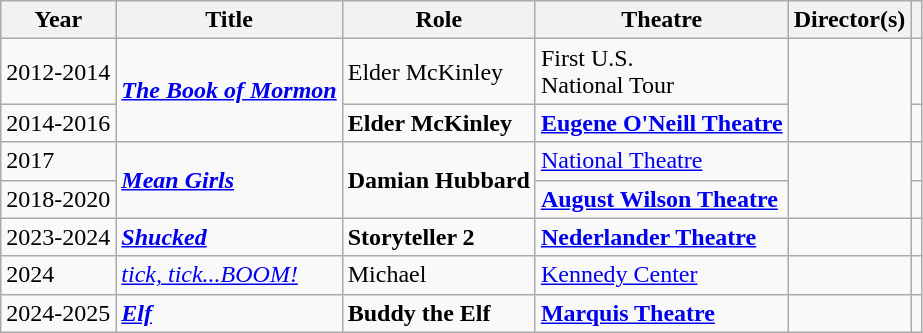<table class="wikitable sortable">
<tr>
<th>Year</th>
<th>Title</th>
<th>Role</th>
<th>Theatre</th>
<th>Director(s)</th>
<th></th>
</tr>
<tr>
<td>2012-2014</td>
<td rowspan=2><strong><em><a href='#'>The Book of Mormon</a></em></strong></td>
<td>Elder McKinley</td>
<td>First U.S. <br>National Tour</td>
<td rowspan=2></td>
<td></td>
</tr>
<tr>
<td>2014-2016</td>
<td><strong>Elder McKinley </strong></td>
<td><strong><a href='#'>Eugene O'Neill Theatre</a></strong></td>
<td></td>
</tr>
<tr>
<td>2017</td>
<td rowspan=2><strong><em><a href='#'>Mean Girls</a></em></strong></td>
<td rowspan=2><strong>Damian Hubbard</strong></td>
<td><a href='#'>National Theatre</a> </td>
<td rowspan=2></td>
<td></td>
</tr>
<tr>
<td>2018-2020</td>
<td><strong><a href='#'>August Wilson Theatre</a></strong></td>
<td></td>
</tr>
<tr>
<td>2023-2024</td>
<td><strong><em><a href='#'>Shucked</a></em></strong></td>
<td><strong>Storyteller 2</strong></td>
<td><strong><a href='#'>Nederlander Theatre</a></strong></td>
<td></td>
<td></td>
</tr>
<tr>
<td>2024</td>
<td><em><a href='#'>tick, tick...BOOM!</a></em></td>
<td>Michael</td>
<td><a href='#'>Kennedy Center</a></td>
<td></td>
<td></td>
</tr>
<tr>
<td>2024-2025</td>
<td><strong><em><a href='#'>Elf</a></em></strong></td>
<td><strong>Buddy the Elf</strong></td>
<td><strong><a href='#'>Marquis Theatre</a></strong></td>
<td></td>
<td></td>
</tr>
</table>
